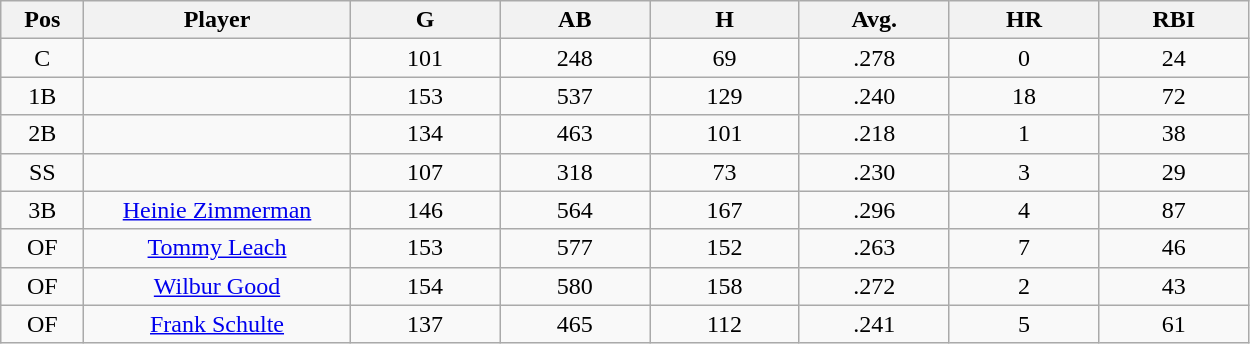<table class="wikitable sortable">
<tr>
<th bgcolor="#DDDDFF" width="5%">Pos</th>
<th bgcolor="#DDDDFF" width="16%">Player</th>
<th bgcolor="#DDDDFF" width="9%">G</th>
<th bgcolor="#DDDDFF" width="9%">AB</th>
<th bgcolor="#DDDDFF" width="9%">H</th>
<th bgcolor="#DDDDFF" width="9%">Avg.</th>
<th bgcolor="#DDDDFF" width="9%">HR</th>
<th bgcolor="#DDDDFF" width="9%">RBI</th>
</tr>
<tr align="center">
<td>C</td>
<td></td>
<td>101</td>
<td>248</td>
<td>69</td>
<td>.278</td>
<td>0</td>
<td>24</td>
</tr>
<tr align="center">
<td>1B</td>
<td></td>
<td>153</td>
<td>537</td>
<td>129</td>
<td>.240</td>
<td>18</td>
<td>72</td>
</tr>
<tr align="center">
<td>2B</td>
<td></td>
<td>134</td>
<td>463</td>
<td>101</td>
<td>.218</td>
<td>1</td>
<td>38</td>
</tr>
<tr align="center">
<td>SS</td>
<td></td>
<td>107</td>
<td>318</td>
<td>73</td>
<td>.230</td>
<td>3</td>
<td>29</td>
</tr>
<tr align=center>
<td>3B</td>
<td><a href='#'>Heinie Zimmerman</a></td>
<td>146</td>
<td>564</td>
<td>167</td>
<td>.296</td>
<td>4</td>
<td>87</td>
</tr>
<tr align=center>
<td>OF</td>
<td><a href='#'>Tommy Leach</a></td>
<td>153</td>
<td>577</td>
<td>152</td>
<td>.263</td>
<td>7</td>
<td>46</td>
</tr>
<tr align=center>
<td>OF</td>
<td><a href='#'>Wilbur Good</a></td>
<td>154</td>
<td>580</td>
<td>158</td>
<td>.272</td>
<td>2</td>
<td>43</td>
</tr>
<tr align=center>
<td>OF</td>
<td><a href='#'>Frank Schulte</a></td>
<td>137</td>
<td>465</td>
<td>112</td>
<td>.241</td>
<td>5</td>
<td>61</td>
</tr>
</table>
